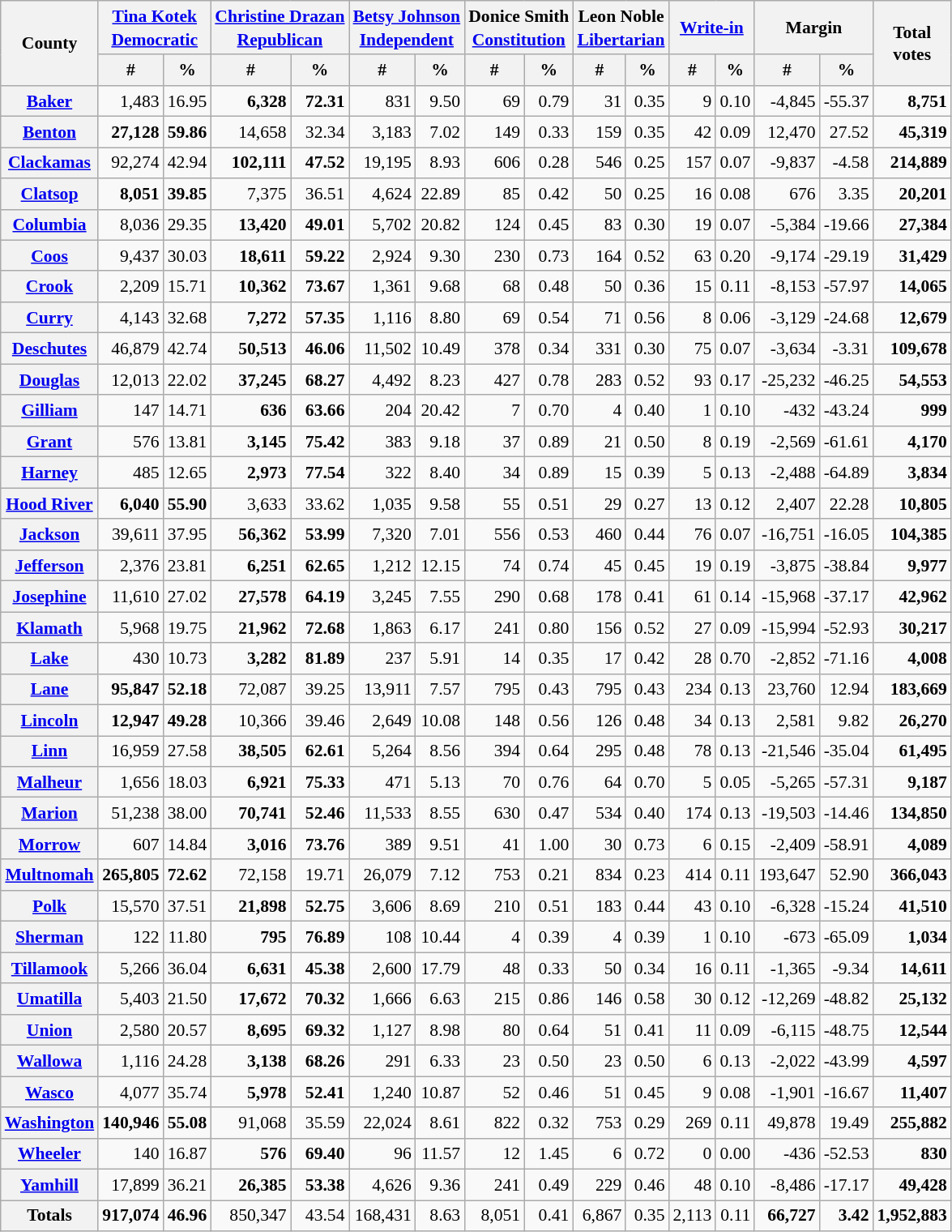<table class="wikitable sortable" style="text-align:right;font-size:90%;line-height:1.3">
<tr>
<th rowspan=2>County</th>
<th colspan=2><a href='#'>Tina Kotek</a><br><a href='#'>Democratic</a></th>
<th colspan=2><a href='#'>Christine Drazan</a><br><a href='#'>Republican</a></th>
<th colspan=2><a href='#'>Betsy Johnson</a><br><a href='#'>Independent</a></th>
<th colspan=2>Donice Smith<br><a href='#'>Constitution</a></th>
<th colspan=2>Leon Noble<br><a href='#'>Libertarian</a></th>
<th colspan=2><a href='#'>Write-in</a></th>
<th colspan=2>Margin</th>
<th rowspan=2>Total<br>votes</th>
</tr>
<tr>
<th data-sort-type="number">#</th>
<th data-sort-type="number">%</th>
<th data-sort-type="number">#</th>
<th data-sort-type="number">%</th>
<th data-sort-type="number">#</th>
<th data-sort-type="number">%</th>
<th data-sort-type="number">#</th>
<th data-sort-type="number">%</th>
<th data-sort-type="number">#</th>
<th data-sort-type="number">%</th>
<th data-sort-type="number">#</th>
<th data-sort-type="number">%</th>
<th data-sort-type="number">#</th>
<th data-sort-type="number">%</th>
</tr>
<tr>
<th><a href='#'>Baker</a></th>
<td>1,483</td>
<td>16.95</td>
<td><strong>6,328</strong></td>
<td><strong>72.31</strong></td>
<td>831</td>
<td>9.50</td>
<td>69</td>
<td>0.79</td>
<td>31</td>
<td>0.35</td>
<td>9</td>
<td>0.10</td>
<td>-4,845</td>
<td>-55.37</td>
<td><strong>8,751</strong></td>
</tr>
<tr>
<th><a href='#'>Benton</a></th>
<td><strong>27,128</strong></td>
<td><strong>59.86</strong></td>
<td>14,658</td>
<td>32.34</td>
<td>3,183</td>
<td>7.02</td>
<td>149</td>
<td>0.33</td>
<td>159</td>
<td>0.35</td>
<td>42</td>
<td>0.09</td>
<td>12,470</td>
<td>27.52</td>
<td><strong>45,319</strong></td>
</tr>
<tr>
<th><a href='#'>Clackamas</a></th>
<td>92,274</td>
<td>42.94</td>
<td><strong>102,111</strong></td>
<td><strong>47.52</strong></td>
<td>19,195</td>
<td>8.93</td>
<td>606</td>
<td>0.28</td>
<td>546</td>
<td>0.25</td>
<td>157</td>
<td>0.07</td>
<td>-9,837</td>
<td>-4.58</td>
<td><strong>214,889</strong></td>
</tr>
<tr>
<th><a href='#'>Clatsop</a></th>
<td><strong>8,051</strong></td>
<td><strong>39.85</strong></td>
<td>7,375</td>
<td>36.51</td>
<td>4,624</td>
<td>22.89</td>
<td>85</td>
<td>0.42</td>
<td>50</td>
<td>0.25</td>
<td>16</td>
<td>0.08</td>
<td>676</td>
<td>3.35</td>
<td><strong>20,201</strong></td>
</tr>
<tr>
<th><a href='#'>Columbia</a></th>
<td>8,036</td>
<td>29.35</td>
<td><strong>13,420</strong></td>
<td><strong>49.01</strong></td>
<td>5,702</td>
<td>20.82</td>
<td>124</td>
<td>0.45</td>
<td>83</td>
<td>0.30</td>
<td>19</td>
<td>0.07</td>
<td>-5,384</td>
<td>-19.66</td>
<td><strong>27,384</strong></td>
</tr>
<tr>
<th><a href='#'>Coos</a></th>
<td>9,437</td>
<td>30.03</td>
<td><strong>18,611</strong></td>
<td><strong>59.22</strong></td>
<td>2,924</td>
<td>9.30</td>
<td>230</td>
<td>0.73</td>
<td>164</td>
<td>0.52</td>
<td>63</td>
<td>0.20</td>
<td>-9,174</td>
<td>-29.19</td>
<td><strong>31,429</strong></td>
</tr>
<tr>
<th><a href='#'>Crook</a></th>
<td>2,209</td>
<td>15.71</td>
<td><strong>10,362</strong></td>
<td><strong>73.67</strong></td>
<td>1,361</td>
<td>9.68</td>
<td>68</td>
<td>0.48</td>
<td>50</td>
<td>0.36</td>
<td>15</td>
<td>0.11</td>
<td>-8,153</td>
<td>-57.97</td>
<td><strong>14,065</strong></td>
</tr>
<tr>
<th><a href='#'>Curry</a></th>
<td>4,143</td>
<td>32.68</td>
<td><strong>7,272</strong></td>
<td><strong>57.35</strong></td>
<td>1,116</td>
<td>8.80</td>
<td>69</td>
<td>0.54</td>
<td>71</td>
<td>0.56</td>
<td>8</td>
<td>0.06</td>
<td>-3,129</td>
<td>-24.68</td>
<td><strong>12,679</strong></td>
</tr>
<tr>
<th><a href='#'>Deschutes</a></th>
<td>46,879</td>
<td>42.74</td>
<td><strong>50,513</strong></td>
<td><strong>46.06</strong></td>
<td>11,502</td>
<td>10.49</td>
<td>378</td>
<td>0.34</td>
<td>331</td>
<td>0.30</td>
<td>75</td>
<td>0.07</td>
<td>-3,634</td>
<td>-3.31</td>
<td><strong>109,678</strong></td>
</tr>
<tr>
<th><a href='#'>Douglas</a></th>
<td>12,013</td>
<td>22.02</td>
<td><strong>37,245</strong></td>
<td><strong>68.27</strong></td>
<td>4,492</td>
<td>8.23</td>
<td>427</td>
<td>0.78</td>
<td>283</td>
<td>0.52</td>
<td>93</td>
<td>0.17</td>
<td>-25,232</td>
<td>-46.25</td>
<td><strong>54,553</strong></td>
</tr>
<tr>
<th><a href='#'>Gilliam</a></th>
<td>147</td>
<td>14.71</td>
<td><strong>636</strong></td>
<td><strong>63.66</strong></td>
<td>204</td>
<td>20.42</td>
<td>7</td>
<td>0.70</td>
<td>4</td>
<td>0.40</td>
<td>1</td>
<td>0.10</td>
<td>-432</td>
<td>-43.24</td>
<td><strong>999</strong></td>
</tr>
<tr>
<th><a href='#'>Grant</a></th>
<td>576</td>
<td>13.81</td>
<td><strong>3,145</strong></td>
<td><strong>75.42</strong></td>
<td>383</td>
<td>9.18</td>
<td>37</td>
<td>0.89</td>
<td>21</td>
<td>0.50</td>
<td>8</td>
<td>0.19</td>
<td>-2,569</td>
<td>-61.61</td>
<td><strong>4,170</strong></td>
</tr>
<tr>
<th><a href='#'>Harney</a></th>
<td>485</td>
<td>12.65</td>
<td><strong>2,973</strong></td>
<td><strong>77.54</strong></td>
<td>322</td>
<td>8.40</td>
<td>34</td>
<td>0.89</td>
<td>15</td>
<td>0.39</td>
<td>5</td>
<td>0.13</td>
<td>-2,488</td>
<td>-64.89</td>
<td><strong>3,834</strong></td>
</tr>
<tr>
<th><a href='#'>Hood River</a></th>
<td><strong>6,040</strong></td>
<td><strong>55.90</strong></td>
<td>3,633</td>
<td>33.62</td>
<td>1,035</td>
<td>9.58</td>
<td>55</td>
<td>0.51</td>
<td>29</td>
<td>0.27</td>
<td>13</td>
<td>0.12</td>
<td>2,407</td>
<td>22.28</td>
<td><strong>10,805</strong></td>
</tr>
<tr>
<th><a href='#'>Jackson</a></th>
<td>39,611</td>
<td>37.95</td>
<td><strong>56,362</strong></td>
<td><strong>53.99</strong></td>
<td>7,320</td>
<td>7.01</td>
<td>556</td>
<td>0.53</td>
<td>460</td>
<td>0.44</td>
<td>76</td>
<td>0.07</td>
<td>-16,751</td>
<td>-16.05</td>
<td><strong>104,385</strong></td>
</tr>
<tr>
<th><a href='#'>Jefferson</a></th>
<td>2,376</td>
<td>23.81</td>
<td><strong>6,251</strong></td>
<td><strong>62.65</strong></td>
<td>1,212</td>
<td>12.15</td>
<td>74</td>
<td>0.74</td>
<td>45</td>
<td>0.45</td>
<td>19</td>
<td>0.19</td>
<td>-3,875</td>
<td>-38.84</td>
<td><strong>9,977</strong></td>
</tr>
<tr>
<th><a href='#'>Josephine</a></th>
<td>11,610</td>
<td>27.02</td>
<td><strong>27,578</strong></td>
<td><strong>64.19</strong></td>
<td>3,245</td>
<td>7.55</td>
<td>290</td>
<td>0.68</td>
<td>178</td>
<td>0.41</td>
<td>61</td>
<td>0.14</td>
<td>-15,968</td>
<td>-37.17</td>
<td><strong>42,962</strong></td>
</tr>
<tr>
<th><a href='#'>Klamath</a></th>
<td>5,968</td>
<td>19.75</td>
<td><strong>21,962</strong></td>
<td><strong>72.68</strong></td>
<td>1,863</td>
<td>6.17</td>
<td>241</td>
<td>0.80</td>
<td>156</td>
<td>0.52</td>
<td>27</td>
<td>0.09</td>
<td>-15,994</td>
<td>-52.93</td>
<td><strong>30,217</strong></td>
</tr>
<tr>
<th><a href='#'>Lake</a></th>
<td>430</td>
<td>10.73</td>
<td><strong>3,282</strong></td>
<td><strong>81.89</strong></td>
<td>237</td>
<td>5.91</td>
<td>14</td>
<td>0.35</td>
<td>17</td>
<td>0.42</td>
<td>28</td>
<td>0.70</td>
<td>-2,852</td>
<td>-71.16</td>
<td><strong>4,008</strong></td>
</tr>
<tr>
<th><a href='#'>Lane</a></th>
<td><strong>95,847</strong></td>
<td><strong>52.18</strong></td>
<td>72,087</td>
<td>39.25</td>
<td>13,911</td>
<td>7.57</td>
<td>795</td>
<td>0.43</td>
<td>795</td>
<td>0.43</td>
<td>234</td>
<td>0.13</td>
<td>23,760</td>
<td>12.94</td>
<td><strong>183,669</strong></td>
</tr>
<tr>
<th><a href='#'>Lincoln</a></th>
<td><strong>12,947</strong></td>
<td><strong>49.28</strong></td>
<td>10,366</td>
<td>39.46</td>
<td>2,649</td>
<td>10.08</td>
<td>148</td>
<td>0.56</td>
<td>126</td>
<td>0.48</td>
<td>34</td>
<td>0.13</td>
<td>2,581</td>
<td>9.82</td>
<td><strong>26,270</strong></td>
</tr>
<tr>
<th><a href='#'>Linn</a></th>
<td>16,959</td>
<td>27.58</td>
<td><strong>38,505</strong></td>
<td><strong>62.61</strong></td>
<td>5,264</td>
<td>8.56</td>
<td>394</td>
<td>0.64</td>
<td>295</td>
<td>0.48</td>
<td>78</td>
<td>0.13</td>
<td>-21,546</td>
<td>-35.04</td>
<td><strong>61,495</strong></td>
</tr>
<tr>
<th><a href='#'>Malheur</a></th>
<td>1,656</td>
<td>18.03</td>
<td><strong>6,921</strong></td>
<td><strong>75.33</strong></td>
<td>471</td>
<td>5.13</td>
<td>70</td>
<td>0.76</td>
<td>64</td>
<td>0.70</td>
<td>5</td>
<td>0.05</td>
<td>-5,265</td>
<td>-57.31</td>
<td><strong>9,187</strong></td>
</tr>
<tr>
<th><a href='#'>Marion</a></th>
<td>51,238</td>
<td>38.00</td>
<td><strong>70,741</strong></td>
<td><strong>52.46</strong></td>
<td>11,533</td>
<td>8.55</td>
<td>630</td>
<td>0.47</td>
<td>534</td>
<td>0.40</td>
<td>174</td>
<td>0.13</td>
<td>-19,503</td>
<td>-14.46</td>
<td><strong>134,850</strong></td>
</tr>
<tr>
<th><a href='#'>Morrow</a></th>
<td>607</td>
<td>14.84</td>
<td><strong>3,016</strong></td>
<td><strong>73.76</strong></td>
<td>389</td>
<td>9.51</td>
<td>41</td>
<td>1.00</td>
<td>30</td>
<td>0.73</td>
<td>6</td>
<td>0.15</td>
<td>-2,409</td>
<td>-58.91</td>
<td><strong>4,089</strong></td>
</tr>
<tr>
<th><a href='#'>Multnomah</a></th>
<td><strong>265,805</strong></td>
<td><strong>72.62</strong></td>
<td>72,158</td>
<td>19.71</td>
<td>26,079</td>
<td>7.12</td>
<td>753</td>
<td>0.21</td>
<td>834</td>
<td>0.23</td>
<td>414</td>
<td>0.11</td>
<td>193,647</td>
<td>52.90</td>
<td><strong>366,043</strong></td>
</tr>
<tr>
<th><a href='#'>Polk</a></th>
<td>15,570</td>
<td>37.51</td>
<td><strong>21,898</strong></td>
<td><strong>52.75</strong></td>
<td>3,606</td>
<td>8.69</td>
<td>210</td>
<td>0.51</td>
<td>183</td>
<td>0.44</td>
<td>43</td>
<td>0.10</td>
<td>-6,328</td>
<td>-15.24</td>
<td><strong>41,510</strong></td>
</tr>
<tr>
<th><a href='#'>Sherman</a></th>
<td>122</td>
<td>11.80</td>
<td><strong>795</strong></td>
<td><strong>76.89</strong></td>
<td>108</td>
<td>10.44</td>
<td>4</td>
<td>0.39</td>
<td>4</td>
<td>0.39</td>
<td>1</td>
<td>0.10</td>
<td>-673</td>
<td>-65.09</td>
<td><strong>1,034</strong></td>
</tr>
<tr>
<th><a href='#'>Tillamook</a></th>
<td>5,266</td>
<td>36.04</td>
<td><strong>6,631</strong></td>
<td><strong>45.38</strong></td>
<td>2,600</td>
<td>17.79</td>
<td>48</td>
<td>0.33</td>
<td>50</td>
<td>0.34</td>
<td>16</td>
<td>0.11</td>
<td>-1,365</td>
<td>-9.34</td>
<td><strong>14,611</strong></td>
</tr>
<tr>
<th><a href='#'>Umatilla</a></th>
<td>5,403</td>
<td>21.50</td>
<td><strong>17,672</strong></td>
<td><strong>70.32</strong></td>
<td>1,666</td>
<td>6.63</td>
<td>215</td>
<td>0.86</td>
<td>146</td>
<td>0.58</td>
<td>30</td>
<td>0.12</td>
<td>-12,269</td>
<td>-48.82</td>
<td><strong>25,132</strong></td>
</tr>
<tr>
<th><a href='#'>Union</a></th>
<td>2,580</td>
<td>20.57</td>
<td><strong>8,695</strong></td>
<td><strong>69.32</strong></td>
<td>1,127</td>
<td>8.98</td>
<td>80</td>
<td>0.64</td>
<td>51</td>
<td>0.41</td>
<td>11</td>
<td>0.09</td>
<td>-6,115</td>
<td>-48.75</td>
<td><strong>12,544</strong></td>
</tr>
<tr>
<th><a href='#'>Wallowa</a></th>
<td>1,116</td>
<td>24.28</td>
<td><strong>3,138</strong></td>
<td><strong>68.26</strong></td>
<td>291</td>
<td>6.33</td>
<td>23</td>
<td>0.50</td>
<td>23</td>
<td>0.50</td>
<td>6</td>
<td>0.13</td>
<td>-2,022</td>
<td>-43.99</td>
<td><strong>4,597</strong></td>
</tr>
<tr>
<th><a href='#'>Wasco</a></th>
<td>4,077</td>
<td>35.74</td>
<td><strong>5,978</strong></td>
<td><strong>52.41</strong></td>
<td>1,240</td>
<td>10.87</td>
<td>52</td>
<td>0.46</td>
<td>51</td>
<td>0.45</td>
<td>9</td>
<td>0.08</td>
<td>-1,901</td>
<td>-16.67</td>
<td><strong>11,407</strong></td>
</tr>
<tr>
<th><a href='#'>Washington</a></th>
<td><strong>140,946</strong></td>
<td><strong>55.08</strong></td>
<td>91,068</td>
<td>35.59</td>
<td>22,024</td>
<td>8.61</td>
<td>822</td>
<td>0.32</td>
<td>753</td>
<td>0.29</td>
<td>269</td>
<td>0.11</td>
<td>49,878</td>
<td>19.49</td>
<td><strong>255,882</strong></td>
</tr>
<tr>
<th><a href='#'>Wheeler</a></th>
<td>140</td>
<td>16.87</td>
<td><strong>576</strong></td>
<td><strong>69.40</strong></td>
<td>96</td>
<td>11.57</td>
<td>12</td>
<td>1.45</td>
<td>6</td>
<td>0.72</td>
<td>0</td>
<td>0.00</td>
<td>-436</td>
<td>-52.53</td>
<td><strong>830</strong></td>
</tr>
<tr>
<th><a href='#'>Yamhill</a></th>
<td>17,899</td>
<td>36.21</td>
<td><strong>26,385</strong></td>
<td><strong>53.38</strong></td>
<td>4,626</td>
<td>9.36</td>
<td>241</td>
<td>0.49</td>
<td>229</td>
<td>0.46</td>
<td>48</td>
<td>0.10</td>
<td>-8,486</td>
<td>-17.17</td>
<td><strong>49,428</strong></td>
</tr>
<tr class="sortbottom">
<th>Totals</th>
<td><strong>917,074</strong></td>
<td><strong>46.96</strong></td>
<td>850,347</td>
<td>43.54</td>
<td>168,431</td>
<td>8.63</td>
<td>8,051</td>
<td>0.41</td>
<td>6,867</td>
<td>0.35</td>
<td>2,113</td>
<td>0.11</td>
<td><strong>66,727</strong></td>
<td><strong>3.42</strong></td>
<td><strong>1,952,883</strong></td>
</tr>
</table>
